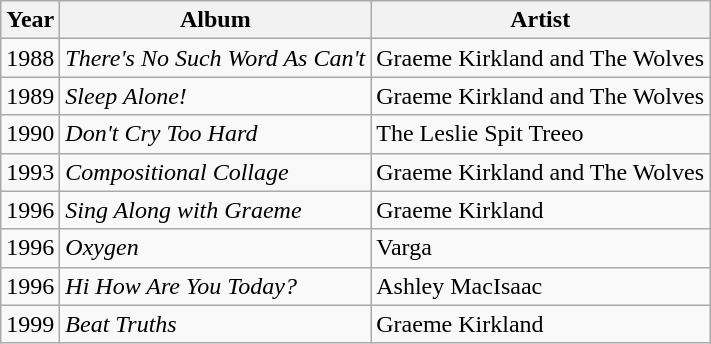<table class="wikitable">
<tr>
<th rowspan="1">Year</th>
<th rowspan="1">Album</th>
<th rowspan="1">Artist</th>
</tr>
<tr>
<td>1988</td>
<td><em>There's No Such Word As Can't</em></td>
<td>Graeme Kirkland and The Wolves</td>
</tr>
<tr>
<td>1989</td>
<td><em>Sleep Alone!</em></td>
<td>Graeme Kirkland and The Wolves</td>
</tr>
<tr>
<td>1990</td>
<td><em>Don't Cry Too Hard</em></td>
<td>The Leslie Spit Treeo</td>
</tr>
<tr>
<td>1993</td>
<td><em>Compositional Collage</em></td>
<td>Graeme Kirkland and The Wolves</td>
</tr>
<tr>
<td>1996</td>
<td><em>Sing Along with Graeme</em></td>
<td>Graeme Kirkland</td>
</tr>
<tr>
<td>1996</td>
<td><em>Oxygen</em></td>
<td>Varga</td>
</tr>
<tr>
<td>1996</td>
<td><em>Hi How Are You Today?</em></td>
<td>Ashley MacIsaac</td>
</tr>
<tr>
<td>1999</td>
<td><em>Beat Truths</em></td>
<td>Graeme Kirkland</td>
</tr>
</table>
